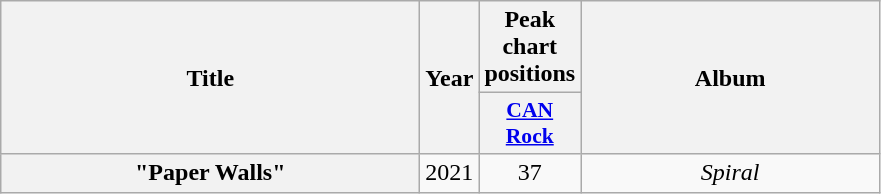<table class="wikitable plainrowheaders" style="text-align:center;">
<tr>
<th scope="col" rowspan="2" style="width:17em;">Title</th>
<th scope="col" rowspan="2" style="width:1em;">Year</th>
<th scope="col" colspan="1">Peak chart positions</th>
<th scope="col" rowspan="2" style="width:12em;">Album</th>
</tr>
<tr>
<th scope="col" style="width:2.5em;font-size:90%;"><a href='#'>CAN<br>Rock</a><br></th>
</tr>
<tr>
<th scope="row">"Paper Walls"<br></th>
<td>2021</td>
<td>37</td>
<td align="center"><em>Spiral</em></td>
</tr>
</table>
